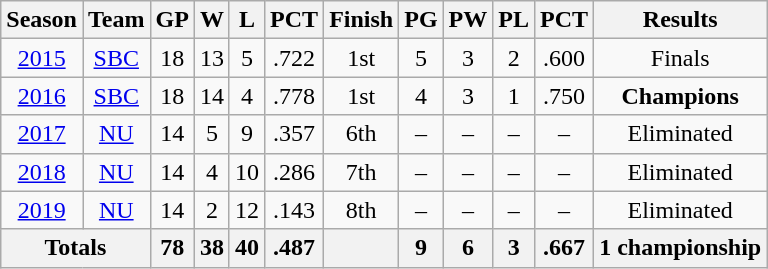<table class=wikitable style="text-align:center">
<tr>
<th>Season</th>
<th>Team</th>
<th>GP</th>
<th>W</th>
<th>L</th>
<th>PCT</th>
<th>Finish</th>
<th>PG</th>
<th>PW</th>
<th>PL</th>
<th>PCT</th>
<th>Results</th>
</tr>
<tr>
<td><a href='#'>2015</a></td>
<td><a href='#'>SBC</a></td>
<td>18</td>
<td>13</td>
<td>5</td>
<td>.722</td>
<td>1st</td>
<td>5</td>
<td>3</td>
<td>2</td>
<td>.600</td>
<td>Finals</td>
</tr>
<tr>
<td><a href='#'>2016</a></td>
<td><a href='#'>SBC</a></td>
<td>18</td>
<td>14</td>
<td>4</td>
<td>.778</td>
<td>1st</td>
<td>4</td>
<td>3</td>
<td>1</td>
<td>.750</td>
<td><strong>Champions</strong></td>
</tr>
<tr>
<td><a href='#'>2017</a></td>
<td><a href='#'>NU</a></td>
<td>14</td>
<td>5</td>
<td>9</td>
<td>.357</td>
<td>6th</td>
<td>–</td>
<td>–</td>
<td>–</td>
<td>–</td>
<td>Eliminated</td>
</tr>
<tr>
<td><a href='#'>2018</a></td>
<td><a href='#'>NU</a></td>
<td>14</td>
<td>4</td>
<td>10</td>
<td>.286</td>
<td>7th</td>
<td>–</td>
<td>–</td>
<td>–</td>
<td>–</td>
<td>Eliminated</td>
</tr>
<tr>
<td><a href='#'>2019</a></td>
<td><a href='#'>NU</a></td>
<td>14</td>
<td>2</td>
<td>12</td>
<td>.143</td>
<td>8th</td>
<td>–</td>
<td>–</td>
<td>–</td>
<td>–</td>
<td>Eliminated</td>
</tr>
<tr>
<th colspan="2">Totals</th>
<th>78</th>
<th>38</th>
<th>40</th>
<th>.487</th>
<th></th>
<th>9</th>
<th>6</th>
<th>3</th>
<th>.667</th>
<th>1 championship</th>
</tr>
</table>
